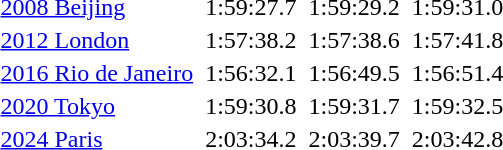<table>
<tr>
<td><a href='#'>2008 Beijing</a><br></td>
<td></td>
<td>1:59:27.7</td>
<td></td>
<td>1:59:29.2</td>
<td></td>
<td>1:59:31.0</td>
</tr>
<tr>
<td><a href='#'>2012 London</a><br></td>
<td></td>
<td>1:57:38.2</td>
<td></td>
<td>1:57:38.6</td>
<td></td>
<td>1:57:41.8</td>
</tr>
<tr>
<td><a href='#'>2016 Rio de Janeiro</a><br></td>
<td></td>
<td>1:56:32.1</td>
<td></td>
<td>1:56:49.5</td>
<td></td>
<td>1:56:51.4</td>
</tr>
<tr>
<td><a href='#'>2020 Tokyo</a><br></td>
<td></td>
<td>1:59:30.8</td>
<td></td>
<td>1:59:31.7</td>
<td></td>
<td>1:59:32.5</td>
</tr>
<tr>
<td><a href='#'>2024 Paris</a><br></td>
<td></td>
<td>2:03:34.2</td>
<td></td>
<td>2:03:39.7</td>
<td></td>
<td>2:03:42.8</td>
</tr>
<tr>
</tr>
</table>
